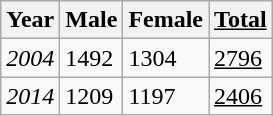<table class="wikitable">
<tr>
<th>Year</th>
<th>Male</th>
<th>Female</th>
<th><u>Total</u></th>
</tr>
<tr>
<td><em>2004</em></td>
<td>1492</td>
<td>1304</td>
<td><u>2796</u></td>
</tr>
<tr>
<td><em>2014</em></td>
<td>1209</td>
<td>1197</td>
<td><u>2406</u></td>
</tr>
</table>
